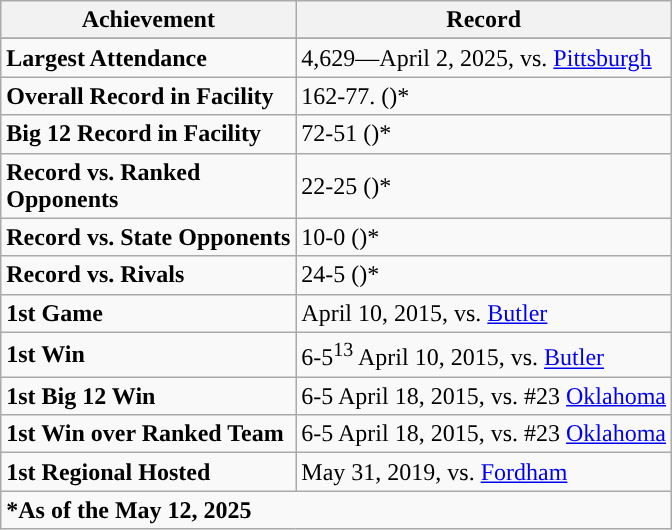<table class="wikitable">
<tr>
<th>Achievement</th>
<th>Record</th>
</tr>
<tr>
</tr>
<tr>
<td><strong>Largest Attendance</strong></td>
<td>4,629—April 2, 2025, vs. <a href='#'>Pittsburgh</a></td>
</tr>
<tr>
<td><strong>Overall Record in Facility</strong></td>
<td>162-77. ()*</td>
</tr>
<tr>
<td><strong>Big 12 Record in Facility</strong></td>
<td>72-51  ()*</td>
</tr>
<tr>
<td><strong>Record vs. Ranked <br>Opponents</strong></td>
<td>22-25  ()*</td>
</tr>
<tr>
<td><strong>Record vs. State Opponents</strong></td>
<td>10-0  ()*</td>
</tr>
<tr>
<td><strong>Record vs. Rivals</strong></td>
<td>24-5  ()*</td>
</tr>
<tr>
<td><strong>1st Game</strong></td>
<td>April 10, 2015, vs. <a href='#'>Butler</a></td>
</tr>
<tr>
<td><strong>1st Win</strong></td>
<td>6-5<sup>13</sup> April 10, 2015, vs. <a href='#'>Butler</a></td>
</tr>
<tr>
<td><strong>1st Big 12 Win</strong></td>
<td>6-5 April 18, 2015, vs. #23 <a href='#'>Oklahoma</a></td>
</tr>
<tr>
<td><strong>1st Win over Ranked Team</strong></td>
<td>6-5 April 18, 2015, vs. #23 <a href='#'>Oklahoma</a></td>
</tr>
<tr>
<td><strong>1st Regional Hosted</strong></td>
<td>May 31, 2019, vs. <a href='#'>Fordham</a></td>
</tr>
<tr>
<td colspan="2"><strong>*As of the May 12, 2025</strong></td>
</tr>
</table>
